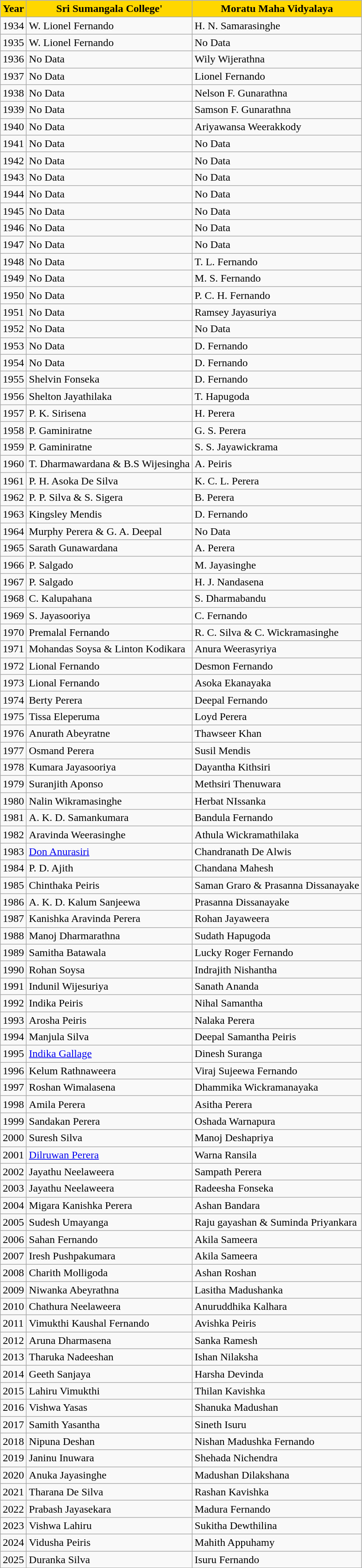<table class="wikitable collapsible">
<tr>
<th style="text-align: middle; background: gold;"><span>Year</span></th>
<th style="text-align: middle; background: gold;"><span>Sri Sumangala College'</span></th>
<th style="text-align: middle; background: gold;"><span>Moratu Maha Vidyalaya</span></th>
</tr>
<tr>
<td>1934</td>
<td>W. Lionel Fernando</td>
<td>H. N. Samarasinghe</td>
</tr>
<tr>
<td>1935</td>
<td>W. Lionel Fernando</td>
<td>No Data</td>
</tr>
<tr>
<td>1936</td>
<td>No Data</td>
<td>Wily Wijerathna</td>
</tr>
<tr>
<td>1937</td>
<td>No Data</td>
<td>Lionel Fernando</td>
</tr>
<tr>
<td>1938</td>
<td>No Data</td>
<td>Nelson F. Gunarathna</td>
</tr>
<tr>
<td>1939</td>
<td>No Data</td>
<td>Samson F. Gunarathna</td>
</tr>
<tr>
<td>1940</td>
<td>No Data</td>
<td>Ariyawansa Weerakkody</td>
</tr>
<tr>
<td>1941</td>
<td>No Data</td>
<td>No Data</td>
</tr>
<tr>
<td>1942</td>
<td>No Data</td>
<td>No Data</td>
</tr>
<tr>
<td>1943</td>
<td>No Data</td>
<td>No Data</td>
</tr>
<tr>
<td>1944</td>
<td>No Data</td>
<td>No Data</td>
</tr>
<tr>
<td>1945</td>
<td>No Data</td>
<td>No Data</td>
</tr>
<tr>
<td>1946</td>
<td>No Data</td>
<td>No Data</td>
</tr>
<tr>
<td>1947</td>
<td>No Data</td>
<td>No Data</td>
</tr>
<tr>
<td>1948</td>
<td>No Data</td>
<td>T. L. Fernando</td>
</tr>
<tr>
<td>1949</td>
<td>No Data</td>
<td>M. S. Fernando</td>
</tr>
<tr>
<td>1950</td>
<td>No Data</td>
<td>P. C. H. Fernando</td>
</tr>
<tr>
<td>1951</td>
<td>No Data</td>
<td>Ramsey Jayasuriya</td>
</tr>
<tr>
<td>1952</td>
<td>No Data</td>
<td>No Data</td>
</tr>
<tr>
<td>1953</td>
<td>No Data</td>
<td>D. Fernando</td>
</tr>
<tr>
<td>1954</td>
<td>No Data</td>
<td>D. Fernando</td>
</tr>
<tr>
<td>1955</td>
<td>Shelvin Fonseka</td>
<td>D. Fernando</td>
</tr>
<tr>
<td>1956</td>
<td>Shelton Jayathilaka</td>
<td>T. Hapugoda</td>
</tr>
<tr>
<td>1957</td>
<td>P. K. Sirisena</td>
<td>H. Perera</td>
</tr>
<tr>
<td>1958</td>
<td>P. Gaminiratne</td>
<td>G. S. Perera</td>
</tr>
<tr>
<td>1959</td>
<td>P. Gaminiratne</td>
<td>S. S. Jayawickrama</td>
</tr>
<tr>
<td>1960</td>
<td>T. Dharmawardana & B.S Wijesingha</td>
<td>A. Peiris</td>
</tr>
<tr>
<td>1961</td>
<td>P. H. Asoka De Silva</td>
<td>K. C. L. Perera</td>
</tr>
<tr>
<td>1962</td>
<td>P. P. Silva & S. Sigera</td>
<td>B. Perera</td>
</tr>
<tr>
<td>1963</td>
<td>Kingsley Mendis</td>
<td>D. Fernando</td>
</tr>
<tr>
<td>1964</td>
<td>Murphy Perera & G. A. Deepal</td>
<td>No Data</td>
</tr>
<tr>
<td>1965</td>
<td>Sarath Gunawardana</td>
<td>A. Perera</td>
</tr>
<tr>
<td>1966</td>
<td>P. Salgado</td>
<td>M. Jayasinghe</td>
</tr>
<tr>
<td>1967</td>
<td>P. Salgado</td>
<td>H. J. Nandasena</td>
</tr>
<tr>
<td>1968</td>
<td>C. Kalupahana</td>
<td>S. Dharmabandu</td>
</tr>
<tr>
<td>1969</td>
<td>S. Jayasooriya</td>
<td>C. Fernando</td>
</tr>
<tr>
<td>1970</td>
<td>Premalal Fernando</td>
<td>R. C. Silva & C. Wickramasinghe</td>
</tr>
<tr>
<td>1971</td>
<td>Mohandas Soysa & Linton Kodikara</td>
<td>Anura Weerasyriya</td>
</tr>
<tr>
<td>1972</td>
<td>Lional Fernando</td>
<td>Desmon Fernando</td>
</tr>
<tr>
<td>1973</td>
<td>Lional Fernando</td>
<td>Asoka Ekanayaka</td>
</tr>
<tr>
<td>1974</td>
<td>Berty Perera</td>
<td>Deepal Fernando</td>
</tr>
<tr>
<td>1975</td>
<td>Tissa Eleperuma</td>
<td>Loyd Perera</td>
</tr>
<tr>
<td>1976</td>
<td>Anurath Abeyratne</td>
<td>Thawseer Khan</td>
</tr>
<tr>
<td>1977</td>
<td>Osmand Perera</td>
<td>Susil Mendis</td>
</tr>
<tr>
<td>1978</td>
<td>Kumara Jayasooriya</td>
<td>Dayantha Kithsiri</td>
</tr>
<tr>
<td>1979</td>
<td>Suranjith Aponso</td>
<td>Methsiri Thenuwara</td>
</tr>
<tr>
<td>1980</td>
<td>Nalin Wikramasinghe</td>
<td>Herbat NIssanka</td>
</tr>
<tr>
<td>1981</td>
<td>A. K. D. Samankumara</td>
<td>Bandula Fernando</td>
</tr>
<tr>
<td>1982</td>
<td>Aravinda Weerasinghe</td>
<td>Athula Wickramathilaka</td>
</tr>
<tr>
<td>1983</td>
<td><a href='#'>Don Anurasiri</a></td>
<td>Chandranath De Alwis</td>
</tr>
<tr>
<td>1984</td>
<td>P. D. Ajith</td>
<td>Chandana Mahesh</td>
</tr>
<tr>
<td>1985</td>
<td>Chinthaka Peiris</td>
<td>Saman Graro & Prasanna Dissanayake</td>
</tr>
<tr>
<td>1986</td>
<td>A. K. D. Kalum Sanjeewa</td>
<td>Prasanna Dissanayake</td>
</tr>
<tr>
<td>1987</td>
<td>Kanishka Aravinda Perera</td>
<td>Rohan Jayaweera</td>
</tr>
<tr>
<td>1988</td>
<td>Manoj Dharmarathna</td>
<td>Sudath Hapugoda</td>
</tr>
<tr>
<td>1989</td>
<td>Samitha Batawala</td>
<td>Lucky Roger Fernando</td>
</tr>
<tr>
<td>1990</td>
<td>Rohan Soysa</td>
<td>Indrajith Nishantha</td>
</tr>
<tr>
<td>1991</td>
<td>Indunil Wijesuriya</td>
<td>Sanath Ananda</td>
</tr>
<tr>
<td>1992</td>
<td>Indika Peiris</td>
<td>Nihal Samantha</td>
</tr>
<tr>
<td>1993</td>
<td>Arosha Peiris</td>
<td>Nalaka Perera</td>
</tr>
<tr>
<td>1994</td>
<td>Manjula Silva</td>
<td>Deepal Samantha Peiris</td>
</tr>
<tr>
<td>1995</td>
<td><a href='#'>Indika Gallage</a></td>
<td>Dinesh Suranga</td>
</tr>
<tr>
<td>1996</td>
<td>Kelum Rathnaweera</td>
<td>Viraj Sujeewa Fernando</td>
</tr>
<tr>
<td>1997</td>
<td>Roshan Wimalasena</td>
<td>Dhammika Wickramanayaka</td>
</tr>
<tr>
<td>1998</td>
<td>Amila Perera</td>
<td>Asitha Perera</td>
</tr>
<tr>
<td>1999</td>
<td>Sandakan Perera</td>
<td>Oshada Warnapura</td>
</tr>
<tr>
<td>2000</td>
<td>Suresh Silva</td>
<td>Manoj Deshapriya</td>
</tr>
<tr>
<td>2001</td>
<td><a href='#'>Dilruwan Perera</a></td>
<td>Warna Ransila</td>
</tr>
<tr>
<td>2002</td>
<td>Jayathu Neelaweera</td>
<td>Sampath Perera</td>
</tr>
<tr>
<td>2003</td>
<td>Jayathu Neelaweera</td>
<td>Radeesha Fonseka</td>
</tr>
<tr>
<td>2004</td>
<td>Migara Kanishka Perera</td>
<td>Ashan Bandara</td>
</tr>
<tr>
<td>2005</td>
<td>Sudesh Umayanga</td>
<td>Raju gayashan & Suminda Priyankara</td>
</tr>
<tr>
<td>2006</td>
<td>Sahan Fernando</td>
<td>Akila Sameera</td>
</tr>
<tr>
<td>2007</td>
<td>Iresh Pushpakumara</td>
<td>Akila Sameera</td>
</tr>
<tr>
<td>2008</td>
<td>Charith Molligoda</td>
<td>Ashan Roshan</td>
</tr>
<tr>
<td>2009</td>
<td>Niwanka Abeyrathna</td>
<td>Lasitha Madushanka</td>
</tr>
<tr>
<td>2010</td>
<td>Chathura Neelaweera</td>
<td>Anuruddhika Kalhara</td>
</tr>
<tr>
<td>2011</td>
<td>Vimukthi Kaushal Fernando</td>
<td>Avishka Peiris</td>
</tr>
<tr>
<td>2012</td>
<td>Aruna Dharmasena</td>
<td>Sanka Ramesh</td>
</tr>
<tr>
<td>2013</td>
<td>Tharuka Nadeeshan</td>
<td>Ishan Nilaksha</td>
</tr>
<tr>
<td>2014</td>
<td>Geeth Sanjaya</td>
<td>Harsha Devinda</td>
</tr>
<tr>
<td>2015</td>
<td>Lahiru Vimukthi</td>
<td>Thilan Kavishka</td>
</tr>
<tr>
<td>2016</td>
<td>Vishwa Yasas</td>
<td>Shanuka Madushan</td>
</tr>
<tr>
<td>2017</td>
<td>Samith Yasantha</td>
<td>Sineth Isuru</td>
</tr>
<tr>
<td>2018</td>
<td>Nipuna Deshan</td>
<td>Nishan Madushka Fernando</td>
</tr>
<tr>
<td>2019</td>
<td>Janinu Inuwara</td>
<td>Shehada Nichendra</td>
</tr>
<tr>
<td>2020</td>
<td>Anuka Jayasinghe</td>
<td>Madushan Dilakshana</td>
</tr>
<tr>
<td>2021</td>
<td>Tharana De Silva</td>
<td>Rashan Kavishka</td>
</tr>
<tr>
<td>2022</td>
<td>Prabash Jayasekara</td>
<td>Madura Fernando</td>
</tr>
<tr>
<td>2023</td>
<td>Vishwa Lahiru</td>
<td>Sukitha Dewthilina</td>
</tr>
<tr>
<td>2024</td>
<td>Vidusha Peiris</td>
<td>Mahith Appuhamy</td>
</tr>
<tr>
<td>2025</td>
<td>Duranka Silva</td>
<td>Isuru Fernando</td>
</tr>
</table>
